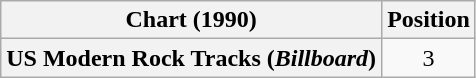<table class="wikitable plainrowheaders" style="text-align:center">
<tr>
<th>Chart (1990)</th>
<th>Position</th>
</tr>
<tr>
<th scope="row">US Modern Rock Tracks (<em>Billboard</em>)</th>
<td>3</td>
</tr>
</table>
